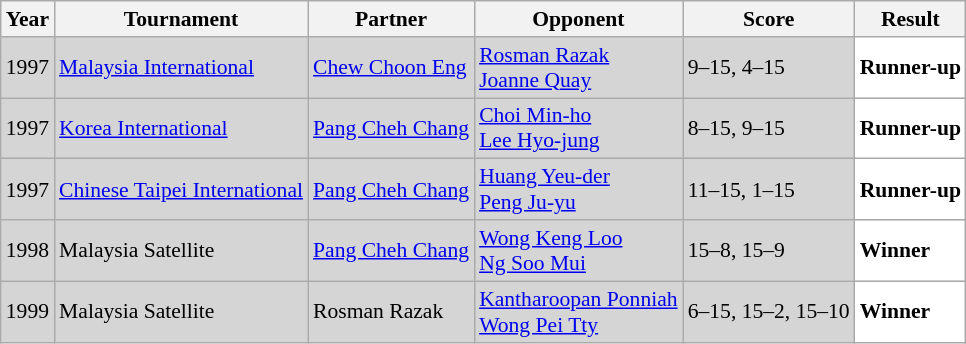<table class="sortable wikitable" style="font-size: 90%;">
<tr>
<th>Year</th>
<th>Tournament</th>
<th>Partner</th>
<th>Opponent</th>
<th>Score</th>
<th>Result</th>
</tr>
<tr style="background:#D5D5D5">
<td align="center">1997</td>
<td align="left"><a href='#'>Malaysia International</a></td>
<td align="left"> <a href='#'>Chew Choon Eng</a></td>
<td align="left"> <a href='#'>Rosman Razak</a><br> <a href='#'>Joanne Quay</a></td>
<td align="left">9–15, 4–15</td>
<td style="text-align:left; background:white"> <strong>Runner-up</strong></td>
</tr>
<tr style="background:#D5D5D5">
<td align="center">1997</td>
<td align="left"><a href='#'>Korea International</a></td>
<td align="left"> <a href='#'>Pang Cheh Chang</a></td>
<td align="left"> <a href='#'>Choi Min-ho</a><br> <a href='#'>Lee Hyo-jung</a></td>
<td align="left">8–15, 9–15</td>
<td style="text-align:left; background:white"> <strong>Runner-up</strong></td>
</tr>
<tr style="background:#D5D5D5">
<td align="center">1997</td>
<td align="left"><a href='#'>Chinese Taipei International</a></td>
<td align="left"> <a href='#'>Pang Cheh Chang</a></td>
<td align="left"> <a href='#'>Huang Yeu-der</a><br> <a href='#'>Peng Ju-yu</a></td>
<td align="left">11–15, 1–15</td>
<td style="text-align:left; background:white"> <strong>Runner-up</strong></td>
</tr>
<tr style="background:#D5D5D5">
<td align="center">1998</td>
<td align="left">Malaysia Satellite</td>
<td align="left"> <a href='#'>Pang Cheh Chang</a></td>
<td align="left"> <a href='#'>Wong Keng Loo</a><br> <a href='#'>Ng Soo Mui</a></td>
<td align="left">15–8, 15–9</td>
<td style="text-align:left; background:white"> <strong>Winner</strong></td>
</tr>
<tr style="background:#D5D5D5">
<td align="center">1999</td>
<td align="left">Malaysia Satellite</td>
<td align="left"> Rosman Razak</td>
<td align="left"> <a href='#'>Kantharoopan Ponniah</a><br> <a href='#'>Wong Pei Tty</a></td>
<td align="left">6–15, 15–2, 15–10</td>
<td style="text-align:left; background:white"> <strong>Winner</strong></td>
</tr>
</table>
